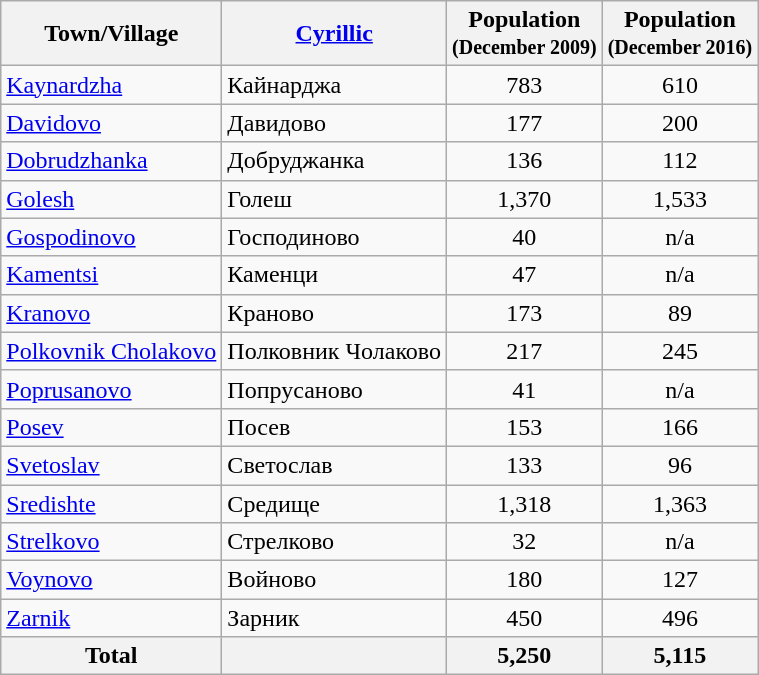<table class="wikitable sortable">
<tr>
<th>Town/Village</th>
<th><a href='#'>Cyrillic</a></th>
<th>Population<br><small>(December 2009)</small></th>
<th>Population<br><small>(December 2016)</small></th>
</tr>
<tr>
<td><a href='#'>Kaynardzha</a></td>
<td>Кайнарджа</td>
<td style="text-align:center;">783</td>
<td style="text-align:center;"> 610</td>
</tr>
<tr>
<td><a href='#'>Davidovo</a></td>
<td>Давидово</td>
<td style="text-align:center;">177</td>
<td style="text-align:center;"> 200</td>
</tr>
<tr>
<td><a href='#'>Dobrudzhanka</a></td>
<td>Добруджанка</td>
<td style="text-align:center;">136</td>
<td style="text-align:center;"> 112</td>
</tr>
<tr>
<td><a href='#'>Golesh</a></td>
<td>Голеш</td>
<td style="text-align:center;">1,370</td>
<td style="text-align:center;"> 1,533</td>
</tr>
<tr>
<td><a href='#'>Gospodinovo</a></td>
<td>Господиново</td>
<td style="text-align:center;">40</td>
<td style="text-align:center;">n/a</td>
</tr>
<tr>
<td><a href='#'>Kamentsi</a></td>
<td>Каменци</td>
<td style="text-align:center;">47</td>
<td style="text-align:center;">n/a</td>
</tr>
<tr>
<td><a href='#'>Kranovo</a></td>
<td>Краново</td>
<td style="text-align:center;">173</td>
<td style="text-align:center;"> 89</td>
</tr>
<tr>
<td><a href='#'>Polkovnik Cholakovo</a></td>
<td>Полковник Чолаково</td>
<td style="text-align:center;">217</td>
<td style="text-align:center;"> 245</td>
</tr>
<tr>
<td><a href='#'>Poprusanovo</a></td>
<td>Попрусаново</td>
<td style="text-align:center;">41</td>
<td style="text-align:center;">n/a</td>
</tr>
<tr>
<td><a href='#'>Posev</a></td>
<td>Посев</td>
<td style="text-align:center;">153</td>
<td style="text-align:center;"> 166</td>
</tr>
<tr>
<td><a href='#'>Svetoslav</a></td>
<td>Светослав</td>
<td style="text-align:center;">133</td>
<td style="text-align:center;"> 96</td>
</tr>
<tr>
<td><a href='#'>Sredishte</a></td>
<td>Средище</td>
<td style="text-align:center;">1,318</td>
<td style="text-align:center;"> 1,363</td>
</tr>
<tr>
<td><a href='#'>Strelkovo</a></td>
<td>Стрелково</td>
<td style="text-align:center;">32</td>
<td style="text-align:center;">n/a</td>
</tr>
<tr>
<td><a href='#'>Voynovo</a></td>
<td>Войново</td>
<td style="text-align:center;">180</td>
<td style="text-align:center;"> 127</td>
</tr>
<tr>
<td><a href='#'>Zarnik</a></td>
<td>Зарник</td>
<td style="text-align:center;">450</td>
<td style="text-align:center;"> 496</td>
</tr>
<tr>
<th>Total</th>
<th></th>
<th style="text-align:center;">5,250</th>
<th style="text-align:center;"> 5,115</th>
</tr>
</table>
